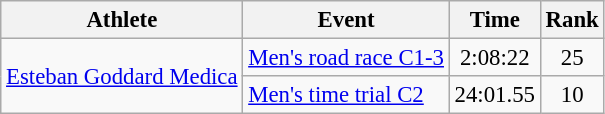<table class=wikitable style=font-size:95%;text-align:center>
<tr>
<th>Athlete</th>
<th>Event</th>
<th>Time</th>
<th>Rank</th>
</tr>
<tr align=center>
<td align=left rowspan=2><a href='#'>Esteban Goddard Medica</a></td>
<td align=left><a href='#'>Men's road race C1-3</a></td>
<td>2:08:22</td>
<td>25</td>
</tr>
<tr align=center>
<td align=left><a href='#'>Men's time trial C2</a></td>
<td>24:01.55</td>
<td>10</td>
</tr>
</table>
